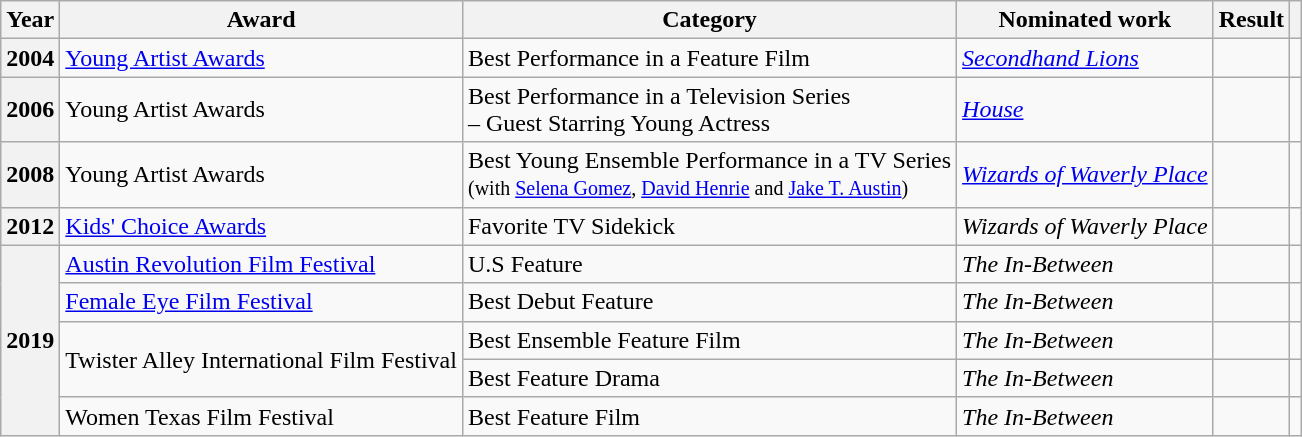<table class="wikitable plainrowheaders sortable">
<tr>
<th scope="col">Year</th>
<th scope="col">Award</th>
<th scope="col">Category</th>
<th scope="col">Nominated work</th>
<th scope="col">Result</th>
<th scope="col" class="unsortable"></th>
</tr>
<tr>
<th scope="row">2004</th>
<td><a href='#'>Young Artist Awards</a></td>
<td>Best Performance in a Feature Film</td>
<td><em><a href='#'>Secondhand Lions</a></em></td>
<td></td>
<td style="text-align:center;"></td>
</tr>
<tr>
<th scope="row">2006</th>
<td>Young Artist Awards</td>
<td>Best Performance in a Television Series<br>– Guest Starring Young Actress</td>
<td><em><a href='#'>House</a></em></td>
<td></td>
<td style="text-align:center;"></td>
</tr>
<tr>
<th scope="row">2008</th>
<td>Young Artist Awards</td>
<td>Best Young Ensemble Performance in a TV Series<br><small>(with <a href='#'>Selena Gomez</a>, <a href='#'>David Henrie</a> and <a href='#'>Jake T. Austin</a>)</small></td>
<td><em><a href='#'>Wizards of Waverly Place</a></em></td>
<td></td>
<td style="text-align:center;"></td>
</tr>
<tr>
<th scope="row">2012</th>
<td style="white-space:nowrap;"><a href='#'>Kids' Choice Awards</a></td>
<td>Favorite TV Sidekick</td>
<td><em>Wizards of Waverly Place</em></td>
<td></td>
<td style="text-align:center;"></td>
</tr>
<tr>
<th scope="row" rowspan="5">2019</th>
<td><a href='#'>Austin Revolution Film Festival</a></td>
<td>U.S Feature</td>
<td><em>The In-Between</em></td>
<td></td>
<td style="text-align:center;"></td>
</tr>
<tr>
<td><a href='#'>Female Eye Film Festival</a></td>
<td>Best Debut Feature</td>
<td><em>The In-Between</em></td>
<td></td>
<td style="text-align:center;"></td>
</tr>
<tr>
<td rowspan="2">Twister Alley International Film Festival</td>
<td>Best Ensemble Feature Film</td>
<td><em>The In-Between</em></td>
<td></td>
<td style="text-align:center;"></td>
</tr>
<tr>
<td>Best Feature Drama</td>
<td><em>The In-Between</em></td>
<td></td>
<td style="text-align:center;"></td>
</tr>
<tr>
<td>Women Texas Film Festival</td>
<td>Best Feature Film</td>
<td><em>The In-Between</em></td>
<td></td>
<td style="text-align:center;"></td>
</tr>
</table>
